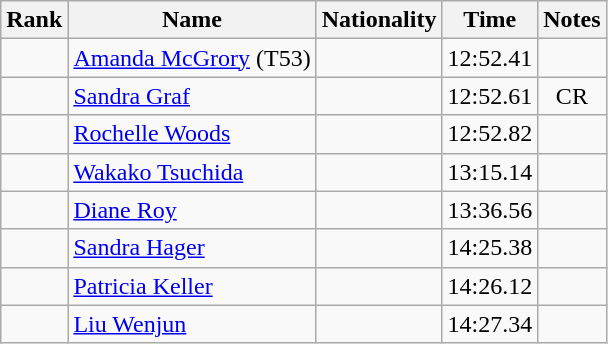<table class="wikitable sortable" style="text-align:center">
<tr>
<th>Rank</th>
<th>Name</th>
<th>Nationality</th>
<th>Time</th>
<th>Notes</th>
</tr>
<tr>
<td></td>
<td align=left><a href='#'>Amanda McGrory</a> (T53)</td>
<td align=left></td>
<td>12:52.41</td>
<td></td>
</tr>
<tr>
<td></td>
<td align=left><a href='#'>Sandra Graf</a></td>
<td align=left></td>
<td>12:52.61</td>
<td>CR</td>
</tr>
<tr>
<td></td>
<td align=left><a href='#'>Rochelle Woods</a></td>
<td align=left></td>
<td>12:52.82</td>
<td></td>
</tr>
<tr>
<td></td>
<td align=left><a href='#'>Wakako Tsuchida</a></td>
<td align=left></td>
<td>13:15.14</td>
<td></td>
</tr>
<tr>
<td></td>
<td align=left><a href='#'>Diane Roy</a></td>
<td align=left></td>
<td>13:36.56</td>
<td></td>
</tr>
<tr>
<td></td>
<td align=left><a href='#'>Sandra Hager</a></td>
<td align=left></td>
<td>14:25.38</td>
<td></td>
</tr>
<tr>
<td></td>
<td align=left><a href='#'>Patricia Keller</a></td>
<td align=left></td>
<td>14:26.12</td>
<td></td>
</tr>
<tr>
<td></td>
<td align=left><a href='#'>Liu Wenjun</a></td>
<td align=left></td>
<td>14:27.34</td>
<td></td>
</tr>
</table>
